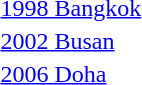<table>
<tr>
<td><a href='#'>1998 Bangkok</a></td>
<td></td>
<td></td>
<td></td>
</tr>
<tr>
<td><a href='#'>2002 Busan</a></td>
<td></td>
<td></td>
<td></td>
</tr>
<tr>
<td><a href='#'>2006 Doha</a></td>
<td></td>
<td></td>
<td></td>
</tr>
</table>
